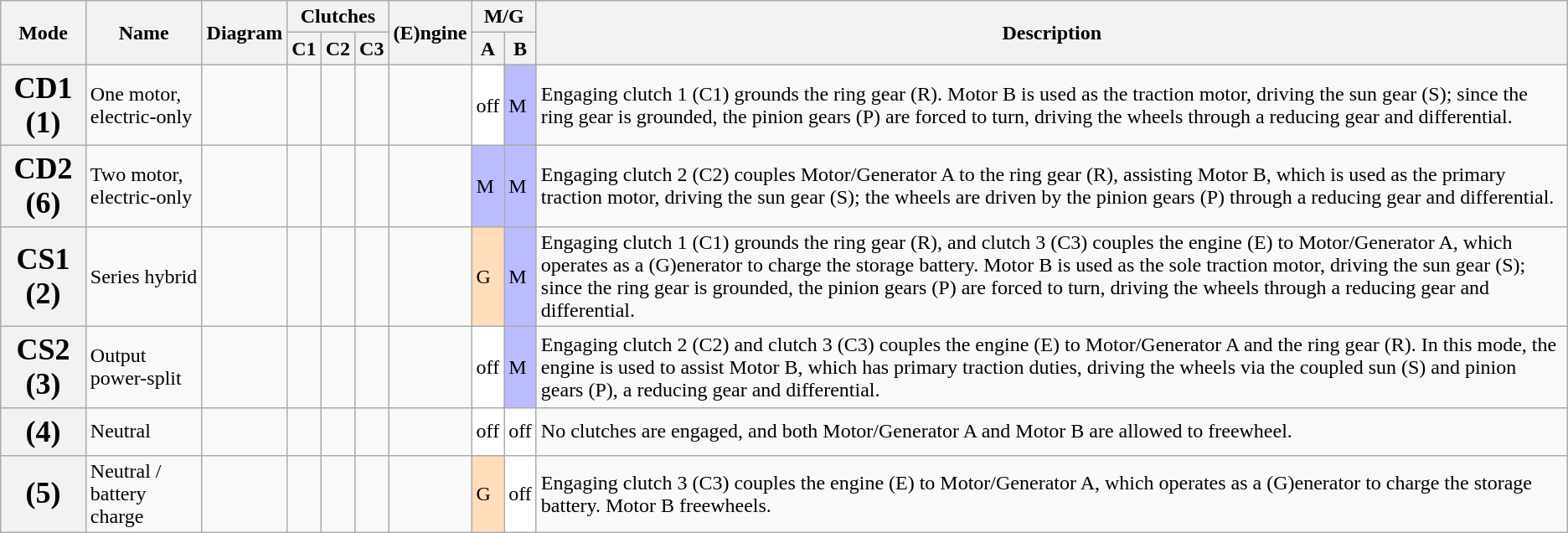<table class="wikitable" style="font-size:100%;text-align:left;">
<tr>
<th rowspan=2>Mode</th>
<th rowspan=2>Name</th>
<th rowspan=2>Diagram</th>
<th colspan=3>Clutches</th>
<th rowspan=2>(E)ngine</th>
<th colspan=2>M/G</th>
<th rowspan=2>Description</th>
</tr>
<tr>
<th>C1</th>
<th>C2</th>
<th>C3</th>
<th>A</th>
<th>B</th>
</tr>
<tr>
<th style="font-size:150%;">CD1 (1)</th>
<td>One motor, electric-only</td>
<td></td>
<td></td>
<td></td>
<td></td>
<td></td>
<td style="background:#fff;">off</td>
<td style="background:#bbf;">M</td>
<td>Engaging clutch 1 (C1) grounds the ring gear (R). Motor B is used as the traction motor, driving the sun gear (S); since the ring gear is grounded, the pinion gears (P) are forced to turn, driving the wheels through a reducing gear and differential.</td>
</tr>
<tr>
<th style="font-size:150%;">CD2 (6)</th>
<td>Two motor, electric-only</td>
<td></td>
<td></td>
<td></td>
<td></td>
<td></td>
<td style="background:#bbf;">M</td>
<td style="background:#bbf;">M</td>
<td>Engaging clutch 2 (C2) couples Motor/Generator A to the ring gear (R), assisting Motor B, which is used as the primary traction motor, driving the sun gear (S); the wheels are driven by the pinion gears (P) through a reducing gear and differential.</td>
</tr>
<tr>
<th style="font-size:150%;">CS1 (2)</th>
<td>Series hybrid</td>
<td></td>
<td></td>
<td></td>
<td></td>
<td></td>
<td style="background:#fdb;">G</td>
<td style="background:#bbf;">M</td>
<td>Engaging clutch 1 (C1) grounds the ring gear (R), and clutch 3 (C3) couples the engine (E) to Motor/Generator A, which operates as a (G)enerator to charge the storage battery. Motor B is used as the sole traction motor, driving the sun gear (S); since the ring gear is grounded, the pinion gears (P) are forced to turn, driving the wheels through a reducing gear and differential.</td>
</tr>
<tr>
<th style="font-size:150%;">CS2 (3)</th>
<td>Output power-split</td>
<td></td>
<td></td>
<td></td>
<td></td>
<td></td>
<td style="background:#fff;">off</td>
<td style="background:#bbf;">M</td>
<td>Engaging clutch 2 (C2) and clutch 3 (C3) couples the engine (E) to Motor/Generator A and the ring gear (R). In this mode, the engine is used to assist Motor B, which has primary traction duties, driving the wheels via the coupled sun (S) and pinion gears (P), a reducing gear and differential.</td>
</tr>
<tr>
<th style="font-size:150%;">(4)</th>
<td>Neutral</td>
<td></td>
<td></td>
<td></td>
<td></td>
<td></td>
<td style="background:#fff;">off</td>
<td style="background:#fff;">off</td>
<td>No clutches are engaged, and both Motor/Generator A and Motor B are allowed to freewheel.</td>
</tr>
<tr>
<th style="font-size:150%;">(5)</th>
<td>Neutral / battery charge</td>
<td></td>
<td></td>
<td></td>
<td></td>
<td></td>
<td style="background:#fdb;">G</td>
<td style="background:#fff;">off</td>
<td>Engaging clutch 3 (C3) couples the engine (E) to Motor/Generator A, which operates as a (G)enerator to charge the storage battery. Motor B freewheels.</td>
</tr>
</table>
